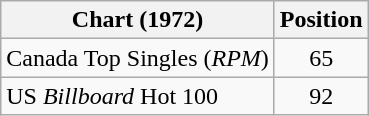<table class="wikitable plainrowheaders">
<tr>
<th>Chart (1972)</th>
<th>Position</th>
</tr>
<tr>
<td>Canada Top Singles (<em>RPM</em>)</td>
<td style="text-align:center;">65</td>
</tr>
<tr>
<td>US <em>Billboard</em> Hot 100</td>
<td style="text-align:center;">92</td>
</tr>
</table>
